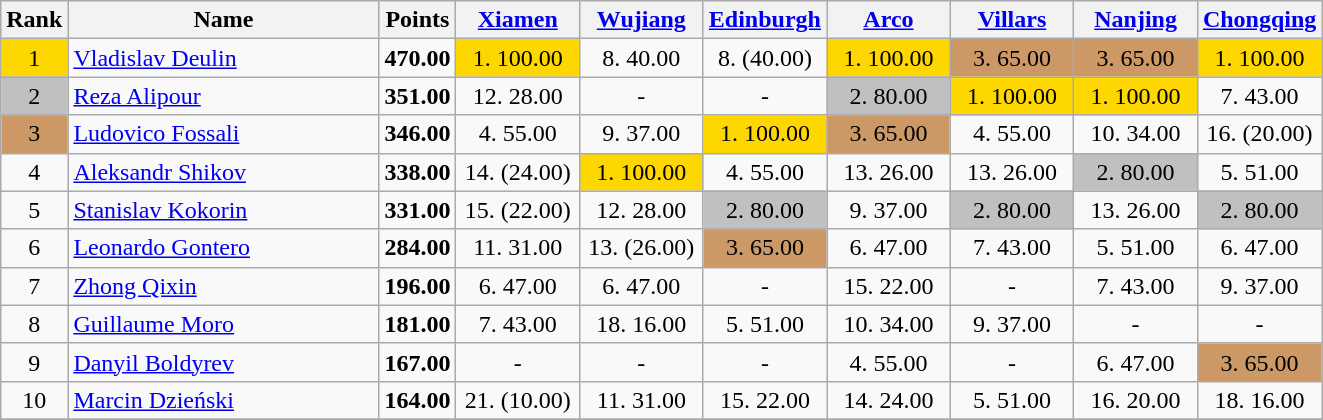<table class="wikitable sortable">
<tr>
<th>Rank</th>
<th width = "200">Name</th>
<th data-sort-type="number">Points</th>
<th width = "75" data-sort-type="number"><a href='#'>Xiamen</a></th>
<th width = "75" data-sort-type="number"><a href='#'>Wujiang</a></th>
<th width = "75" data-sort-type="number"><a href='#'>Edinburgh</a></th>
<th width = "75" data-sort-type="number"><a href='#'>Arco</a></th>
<th width = "75" data-sort-type="number"><a href='#'>Villars</a></th>
<th width = "75" data-sort-type="number"><a href='#'>Nanjing</a></th>
<th width = "75" data-sort-type="number"><a href='#'>Chongqing</a></th>
</tr>
<tr>
<td align="center" style="background: gold">1</td>
<td> <a href='#'>Vladislav Deulin</a></td>
<td align="center"><strong>470.00</strong></td>
<td align="center" style="background: gold">1. 100.00</td>
<td align="center">8. 40.00</td>
<td align="center">8. (40.00)</td>
<td align="center" style="background: gold">1. 100.00</td>
<td align="center" style="background: #cc9966">3. 65.00</td>
<td align="center" style="background: #cc9966">3. 65.00</td>
<td align="center" style="background: gold">1. 100.00</td>
</tr>
<tr>
<td align="center" style="background: silver">2</td>
<td> <a href='#'>Reza Alipour</a></td>
<td align="center"><strong>351.00</strong></td>
<td align="center">12. 28.00</td>
<td align="center">-</td>
<td align="center">-</td>
<td align="center" style="background: silver">2. 80.00</td>
<td align="center" style="background: gold">1. 100.00</td>
<td align="center" style="background: gold">1. 100.00</td>
<td align="center">7. 43.00</td>
</tr>
<tr>
<td align="center" style="background: #cc9966">3</td>
<td> <a href='#'>Ludovico Fossali</a></td>
<td align="center"><strong>346.00</strong></td>
<td align="center">4. 55.00</td>
<td align="center">9. 37.00</td>
<td align="center" style="background: gold">1. 100.00</td>
<td align="center" style="background: #cc9966">3. 65.00</td>
<td align="center">4. 55.00</td>
<td align="center">10. 34.00</td>
<td align="center">16. (20.00)</td>
</tr>
<tr>
<td align="center">4</td>
<td> <a href='#'>Aleksandr Shikov</a></td>
<td align="center"><strong>338.00</strong></td>
<td align="center">14. (24.00)</td>
<td align="center" style="background: gold">1. 100.00</td>
<td align="center">4. 55.00</td>
<td align="center">13. 26.00</td>
<td align="center">13. 26.00</td>
<td align="center" style="background: silver">2. 80.00</td>
<td align="center">5. 51.00</td>
</tr>
<tr>
<td align="center">5</td>
<td> <a href='#'>Stanislav Kokorin</a></td>
<td align="center"><strong>331.00</strong></td>
<td align="center">15. (22.00)</td>
<td align="center">12. 28.00</td>
<td align="center" style="background: silver">2. 80.00</td>
<td align="center">9. 37.00</td>
<td align="center" style="background: silver">2. 80.00</td>
<td align="center">13. 26.00</td>
<td align="center" style="background: silver">2. 80.00</td>
</tr>
<tr>
<td align="center">6</td>
<td> <a href='#'>Leonardo Gontero</a></td>
<td align="center"><strong>284.00</strong></td>
<td align="center">11. 31.00</td>
<td align="center">13. (26.00)</td>
<td align="center" style="background: #cc9966">3. 65.00</td>
<td align="center">6. 47.00</td>
<td align="center">7. 43.00</td>
<td align="center">5. 51.00</td>
<td align="center">6. 47.00</td>
</tr>
<tr>
<td align="center">7</td>
<td> <a href='#'>Zhong Qixin</a></td>
<td align="center"><strong>196.00</strong></td>
<td align="center">6. 47.00</td>
<td align="center">6. 47.00</td>
<td align="center">-</td>
<td align="center">15. 22.00</td>
<td align="center">-</td>
<td align="center">7. 43.00</td>
<td align="center">9. 37.00</td>
</tr>
<tr>
<td align="center">8</td>
<td> <a href='#'>Guillaume Moro</a></td>
<td align="center"><strong>181.00</strong></td>
<td align="center">7. 43.00</td>
<td align="center">18. 16.00</td>
<td align="center">5. 51.00</td>
<td align="center">10. 34.00</td>
<td align="center">9. 37.00</td>
<td align="center">-</td>
<td align="center">-</td>
</tr>
<tr>
<td align="center">9</td>
<td> <a href='#'>Danyil Boldyrev</a></td>
<td align="center"><strong>167.00</strong></td>
<td align="center">-</td>
<td align="center">-</td>
<td align="center">-</td>
<td align="center">4. 55.00</td>
<td align="center">-</td>
<td align="center">6. 47.00</td>
<td align="center" style="background: #cc9966">3. 65.00</td>
</tr>
<tr>
<td align="center">10</td>
<td> <a href='#'>Marcin Dzieński</a></td>
<td align="center"><strong>164.00</strong></td>
<td align="center">21. (10.00)</td>
<td align="center">11. 31.00</td>
<td align="center">15. 22.00</td>
<td align="center">14. 24.00</td>
<td align="center">5. 51.00</td>
<td align="center">16. 20.00</td>
<td align="center">18. 16.00</td>
</tr>
<tr>
</tr>
</table>
